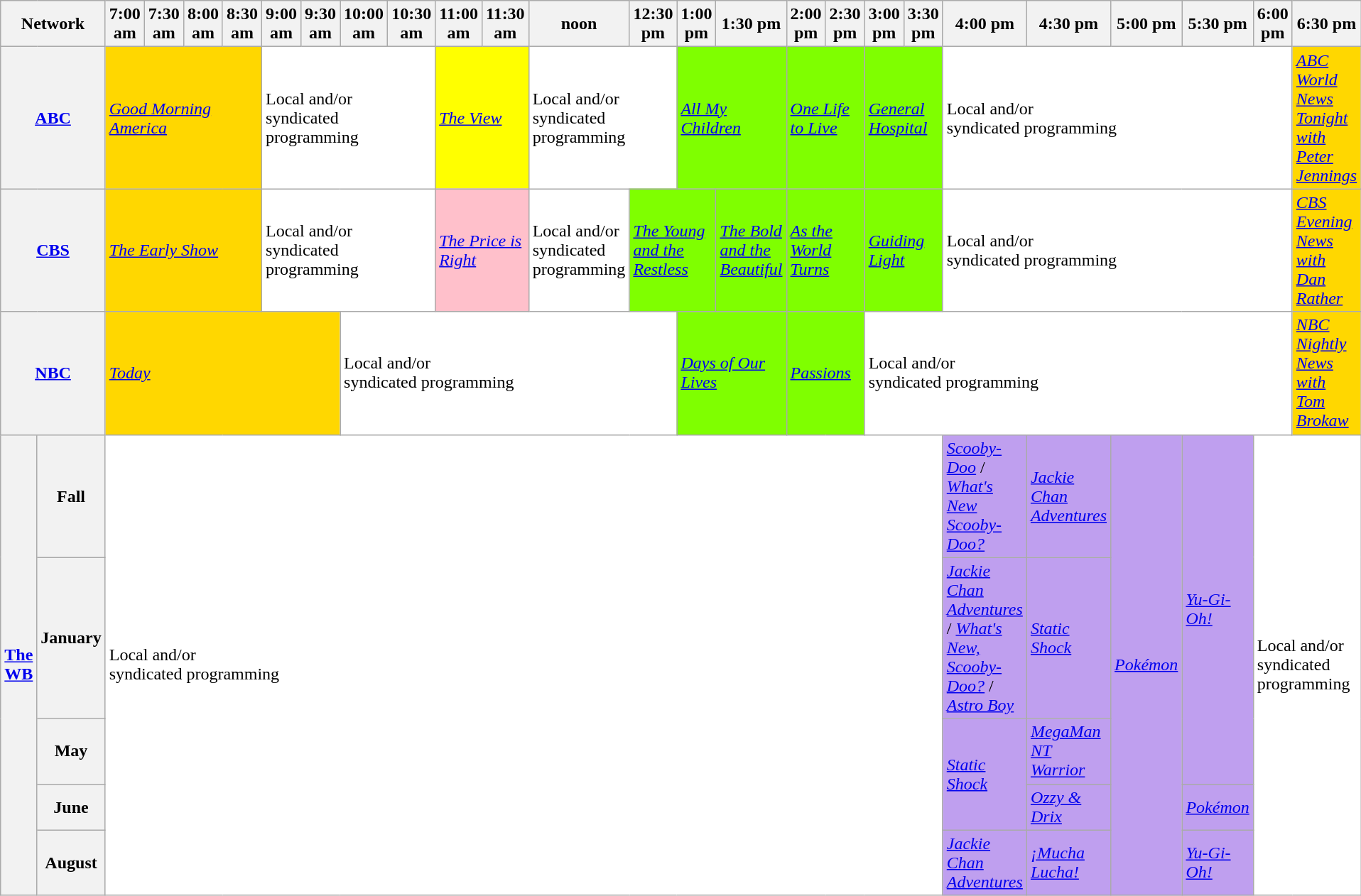<table class=wikitable>
<tr>
<th width="1.5%" bgcolor="#C0C0C0" colspan="2">Network</th>
<th width="4%" bgcolor="#C0C0C0">7:00 am</th>
<th width="4%" bgcolor="#C0C0C0">7:30 am</th>
<th width="4%" bgcolor="#C0C0C0">8:00 am</th>
<th width="4%" bgcolor="#C0C0C0">8:30 am</th>
<th width="4%" bgcolor="#C0C0C0">9:00 am</th>
<th width="4%" bgcolor="#C0C0C0">9:30 am</th>
<th width="4%" bgcolor="#C0C0C0">10:00 am</th>
<th width="4%" bgcolor="#C0C0C0">10:30 am</th>
<th width="4%" bgcolor="#C0C0C0">11:00 am</th>
<th width="4%" bgcolor="#C0C0C0">11:30 am</th>
<th width="4%" bgcolor="#C0C0C0">noon</th>
<th width="4%" bgcolor="#C0C0C0">12:30 pm</th>
<th width="4%" bgcolor="#C0C0C0">1:00 pm</th>
<th width="4%" bgcolor="#C0C0C0">1:30 pm</th>
<th width="4%" bgcolor="#C0C0C0">2:00 pm</th>
<th width="4%" bgcolor="#C0C0C0">2:30 pm</th>
<th width="4%" bgcolor="#C0C0C0">3:00 pm</th>
<th width="4%" bgcolor="#C0C0C0">3:30 pm</th>
<th width="4%" bgcolor="#C0C0C0">4:00 pm</th>
<th width="4%" bgcolor="#C0C0C0">4:30 pm</th>
<th width="4%" bgcolor="#C0C0C0">5:00 pm</th>
<th width="4%" bgcolor="#C0C0C0">5:30 pm</th>
<th width="4%" bgcolor="#C0C0C0">6:00 pm</th>
<th width="4%" bgcolor="#C0C0C0">6:30 pm</th>
</tr>
<tr>
<th bgcolor="#C0C0C0"colspan="2"><a href='#'>ABC</a></th>
<td bgcolor="gold" colspan="4"><em><a href='#'>Good Morning America</a></em></td>
<td bgcolor="white" colspan="4">Local and/or<br>syndicated programming</td>
<td bgcolor="yellow" colspan="2"><em><a href='#'>The View</a></em></td>
<td bgcolor="white" colspan="2">Local and/or<br>syndicated programming</td>
<td bgcolor="chartreuse" colspan="2"><em><a href='#'>All My Children</a></em></td>
<td bgcolor="chartreuse" colspan="2"><em><a href='#'>One Life to Live</a></em></td>
<td bgcolor="chartreuse" colspan="2"><em><a href='#'>General Hospital</a></em></td>
<td bgcolor="white" colspan="5">Local and/or<br>syndicated programming</td>
<td bgcolor="gold"><em><a href='#'>ABC World News Tonight with Peter Jennings</a></em></td>
</tr>
<tr>
<th bgcolor="#C0C0C0"colspan="2"><a href='#'>CBS</a></th>
<td bgcolor="gold" colspan="4"><em><a href='#'>The Early Show</a></em></td>
<td bgcolor="white" colspan="4">Local and/or<br>syndicated programming</td>
<td bgcolor="pink" colspan="2"><em><a href='#'>The Price is Right</a></em></td>
<td bgcolor="white">Local and/or<br>syndicated programming</td>
<td bgcolor="chartreuse" colspan="2"><em><a href='#'>The Young and the Restless</a></em></td>
<td bgcolor="chartreuse"><em><a href='#'>The Bold and the Beautiful</a></em></td>
<td bgcolor="chartreuse" colspan="2"><em><a href='#'>As the World Turns</a></em></td>
<td bgcolor="chartreuse" colspan="2"><em><a href='#'>Guiding Light</a></em></td>
<td bgcolor="white" colspan="5">Local and/or<br>syndicated programming</td>
<td bgcolor="gold"><em><a href='#'>CBS Evening News with Dan Rather</a></em></td>
</tr>
<tr>
<th bgcolor="#C0C0C0"colspan="2"><a href='#'>NBC</a></th>
<td bgcolor="gold" colspan="6"><em><a href='#'>Today</a></em></td>
<td bgcolor="white" colspan="6">Local and/or<br>syndicated programming</td>
<td bgcolor="chartreuse" colspan="2"><em><a href='#'>Days of Our Lives</a></em></td>
<td bgcolor="chartreuse" colspan="2"><em><a href='#'>Passions</a></em></td>
<td bgcolor="white" colspan="7">Local and/or<br>syndicated programming</td>
<td bgcolor="gold"><em><a href='#'>NBC Nightly News with Tom Brokaw</a></em></td>
</tr>
<tr>
<th bgcolor="#C0C0C0" rowspan="5"><a href='#'>The WB</a></th>
<th>Fall</th>
<td bgcolor="white" rowspan="5"colspan="18">Local and/or<br>syndicated programming</td>
<td bgcolor="bf9fef" rowspan="1"><em><a href='#'>Scooby-Doo</a></em> / <em><a href='#'>What's New Scooby-Doo?</a></em> </td>
<td bgcolor="bf9fef" rowspan="1"><em><a href='#'>Jackie Chan Adventures</a></em></td>
<td bgcolor="bf9fef" rowspan="5"><em><a href='#'>Pokémon</a></em></td>
<td bgcolor="bf9fef" rowspan="3"><em><a href='#'>Yu-Gi-Oh!</a></em></td>
<td bgcolor="white" rowspan="5"colspan="4">Local and/or<br>syndicated programming</td>
</tr>
<tr>
<th>January</th>
<td bgcolor="bf9fef" rowspan="1"><em><a href='#'>Jackie Chan Adventures</a></em> / <em><a href='#'>What's New, Scooby-Doo?</a></em>  / <em><a href='#'>Astro Boy</a></em> </td>
<td bgcolor="bf9fef" rowspan="1"><em><a href='#'>Static Shock</a></em></td>
</tr>
<tr>
<th>May</th>
<td bgcolor="bf9fef" rowspan="2"><em><a href='#'>Static Shock</a></em></td>
<td bgcolor="bf9fef" rowspan="1"><em><a href='#'>MegaMan NT Warrior</a></em></td>
</tr>
<tr>
<th>June</th>
<td bgcolor="bf9fef" rowspan="1"><em><a href='#'>Ozzy & Drix</a></em></td>
<td bgcolor="bf9fef" rowspan="1"><em><a href='#'>Pokémon</a></em></td>
</tr>
<tr>
<th>August</th>
<td bgcolor="bf9fef" rowspan="1"><em><a href='#'>Jackie Chan Adventures</a></em></td>
<td bgcolor="bf9fef" rowspan="1"><em><a href='#'>¡Mucha Lucha!</a></em></td>
<td bgcolor="bf9fef" rowspan="1"><em><a href='#'>Yu-Gi-Oh!</a></em></td>
</tr>
</table>
